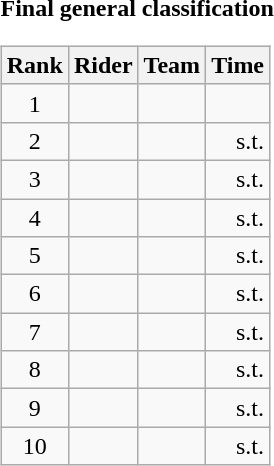<table>
<tr>
<td><strong>Final general classification</strong> <br><table class="wikitable">
<tr>
<th scope="col">Rank</th>
<th scope="col">Rider</th>
<th scope="col">Team</th>
<th scope="col">Time</th>
</tr>
<tr>
<td style="text-align:center;">1</td>
<td></td>
<td></td>
<td style="text-align:right;"></td>
</tr>
<tr>
<td style="text-align:center;">2</td>
<td> </td>
<td></td>
<td style="text-align:right;">s.t.</td>
</tr>
<tr>
<td style="text-align:center;">3</td>
<td></td>
<td></td>
<td style="text-align:right;">s.t.</td>
</tr>
<tr>
<td style="text-align:center;">4</td>
<td> </td>
<td></td>
<td style="text-align:right;">s.t.</td>
</tr>
<tr>
<td style="text-align:center;">5</td>
<td></td>
<td></td>
<td style="text-align:right;">s.t.</td>
</tr>
<tr>
<td style="text-align:center;">6</td>
<td></td>
<td></td>
<td style="text-align:right;">s.t.</td>
</tr>
<tr>
<td style="text-align:center;">7</td>
<td></td>
<td></td>
<td style="text-align:right;">s.t.</td>
</tr>
<tr>
<td style="text-align:center;">8</td>
<td></td>
<td></td>
<td style="text-align:right;">s.t.</td>
</tr>
<tr>
<td style="text-align:center;">9</td>
<td></td>
<td></td>
<td style="text-align:right;">s.t.</td>
</tr>
<tr>
<td style="text-align:center;">10</td>
<td></td>
<td></td>
<td style="text-align:right;">s.t.</td>
</tr>
</table>
</td>
</tr>
</table>
